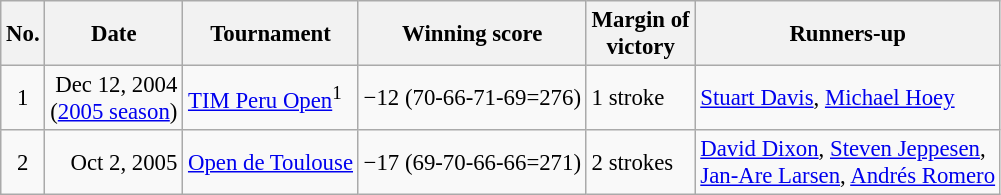<table class="wikitable" style="font-size:95%;">
<tr>
<th>No.</th>
<th>Date</th>
<th>Tournament</th>
<th>Winning score</th>
<th>Margin of<br>victory</th>
<th>Runners-up</th>
</tr>
<tr>
<td align=center>1</td>
<td align=right>Dec 12, 2004<br>(<a href='#'>2005 season</a>)</td>
<td><a href='#'>TIM Peru Open</a><sup>1</sup></td>
<td>−12 (70-66-71-69=276)</td>
<td>1 stroke</td>
<td> <a href='#'>Stuart Davis</a>,  <a href='#'>Michael Hoey</a></td>
</tr>
<tr>
<td align=center>2</td>
<td align=right>Oct 2, 2005</td>
<td><a href='#'>Open de Toulouse</a></td>
<td>−17 (69-70-66-66=271)</td>
<td>2 strokes</td>
<td> <a href='#'>David Dixon</a>,  <a href='#'>Steven Jeppesen</a>,<br> <a href='#'>Jan-Are Larsen</a>,  <a href='#'>Andrés Romero</a></td>
</tr>
</table>
